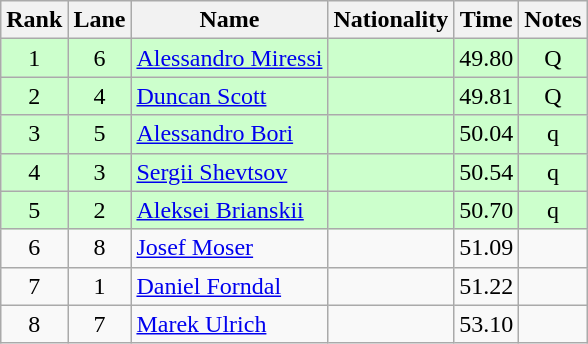<table class="wikitable sortable" style="text-align:center">
<tr>
<th>Rank</th>
<th>Lane</th>
<th>Name</th>
<th>Nationality</th>
<th>Time</th>
<th>Notes</th>
</tr>
<tr bgcolor=ccffcc>
<td>1</td>
<td>6</td>
<td align=left><a href='#'>Alessandro Miressi</a></td>
<td align=left></td>
<td>49.80</td>
<td>Q</td>
</tr>
<tr bgcolor=ccffcc>
<td>2</td>
<td>4</td>
<td align=left><a href='#'>Duncan Scott</a></td>
<td align=left></td>
<td>49.81</td>
<td>Q</td>
</tr>
<tr bgcolor=ccffcc>
<td>3</td>
<td>5</td>
<td align=left><a href='#'>Alessandro Bori</a></td>
<td align=left></td>
<td>50.04</td>
<td>q</td>
</tr>
<tr bgcolor=ccffcc>
<td>4</td>
<td>3</td>
<td align=left><a href='#'>Sergii Shevtsov</a></td>
<td align=left></td>
<td>50.54</td>
<td>q</td>
</tr>
<tr bgcolor=ccffcc>
<td>5</td>
<td>2</td>
<td align=left><a href='#'>Aleksei Brianskii</a></td>
<td align=left></td>
<td>50.70</td>
<td>q</td>
</tr>
<tr>
<td>6</td>
<td>8</td>
<td align=left><a href='#'>Josef Moser</a></td>
<td align=left></td>
<td>51.09</td>
<td></td>
</tr>
<tr>
<td>7</td>
<td>1</td>
<td align=left><a href='#'>Daniel Forndal</a></td>
<td align=left></td>
<td>51.22</td>
<td></td>
</tr>
<tr>
<td>8</td>
<td>7</td>
<td align=left><a href='#'>Marek Ulrich</a></td>
<td align=left></td>
<td>53.10</td>
<td></td>
</tr>
</table>
